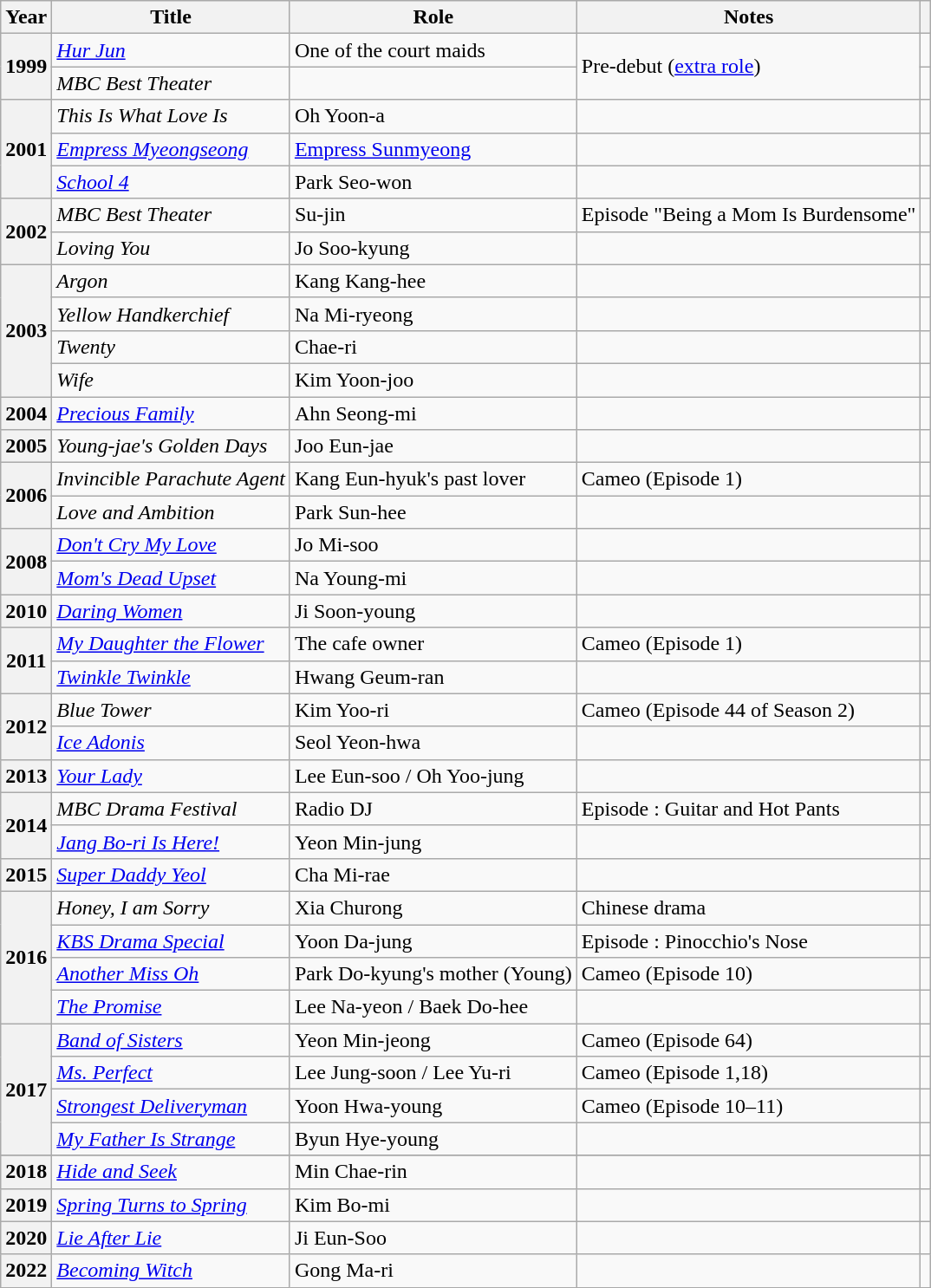<table class="wikitable sortable plainrowheaders">
<tr>
<th scope="col">Year</th>
<th scope="col">Title</th>
<th scope="col">Role</th>
<th scope="col">Notes</th>
<th scope="col" class="unsortable"></th>
</tr>
<tr>
<th scope="row" rowspan="2">1999</th>
<td><em><a href='#'>Hur Jun</a></em></td>
<td>One of the court maids</td>
<td rowspan="2">Pre-debut (<a href='#'>extra role</a>)</td>
<td></td>
</tr>
<tr>
<td><em>MBC Best Theater</em></td>
<td></td>
<td></td>
</tr>
<tr>
<th scope="row" rowspan="3">2001</th>
<td><em>This Is What Love Is</em></td>
<td>Oh Yoon-a</td>
<td></td>
<td></td>
</tr>
<tr>
<td><em><a href='#'>Empress Myeongseong</a></em></td>
<td><a href='#'>Empress Sunmyeong</a></td>
<td></td>
<td></td>
</tr>
<tr>
<td><em><a href='#'>School 4</a></em></td>
<td>Park Seo-won</td>
<td></td>
<td></td>
</tr>
<tr>
<th scope="row" rowspan="2">2002</th>
<td><em>MBC Best Theater</em></td>
<td>Su-jin</td>
<td>Episode "Being a Mom Is Burdensome"</td>
<td></td>
</tr>
<tr>
<td><em>Loving You</em></td>
<td>Jo Soo-kyung</td>
<td></td>
<td></td>
</tr>
<tr>
<th scope="row" rowspan="4">2003</th>
<td><em>Argon</em></td>
<td>Kang Kang-hee</td>
<td></td>
<td></td>
</tr>
<tr>
<td><em>Yellow Handkerchief</em></td>
<td>Na Mi-ryeong</td>
<td></td>
<td></td>
</tr>
<tr>
<td><em>Twenty</em></td>
<td>Chae-ri</td>
<td></td>
<td></td>
</tr>
<tr>
<td><em>Wife</em></td>
<td>Kim Yoon-joo</td>
<td></td>
<td></td>
</tr>
<tr>
<th scope="row">2004</th>
<td><em><a href='#'>Precious Family</a></em></td>
<td>Ahn Seong-mi</td>
<td></td>
<td></td>
</tr>
<tr>
<th scope="row">2005</th>
<td><em>Young-jae's Golden Days</em></td>
<td>Joo Eun-jae</td>
<td></td>
<td></td>
</tr>
<tr>
<th scope="row" rowspan="2">2006</th>
<td><em>Invincible Parachute Agent</em></td>
<td>Kang Eun-hyuk's past lover</td>
<td>Cameo  (Episode 1)</td>
<td></td>
</tr>
<tr>
<td><em>Love and Ambition</em></td>
<td>Park Sun-hee</td>
<td></td>
<td></td>
</tr>
<tr>
<th scope="row" rowspan="2">2008</th>
<td><em><a href='#'>Don't Cry My Love</a></em></td>
<td>Jo Mi-soo</td>
<td></td>
<td></td>
</tr>
<tr>
<td><em><a href='#'>Mom's Dead Upset</a></em></td>
<td>Na Young-mi</td>
<td></td>
<td></td>
</tr>
<tr>
<th scope="row">2010</th>
<td><em><a href='#'>Daring Women</a></em></td>
<td>Ji Soon-young</td>
<td></td>
<td></td>
</tr>
<tr>
<th scope="row"  rowspan="2">2011</th>
<td><em><a href='#'>My Daughter the Flower</a></em></td>
<td>The cafe owner</td>
<td>Cameo (Episode 1)</td>
<td></td>
</tr>
<tr>
<td><em><a href='#'>Twinkle Twinkle</a></em></td>
<td>Hwang Geum-ran</td>
<td></td>
<td></td>
</tr>
<tr>
<th scope="row" rowspan="2">2012</th>
<td><em>Blue Tower</em></td>
<td>Kim Yoo-ri</td>
<td>Cameo (Episode 44 of Season 2)</td>
<td></td>
</tr>
<tr>
<td><em><a href='#'>Ice Adonis</a></em></td>
<td>Seol Yeon-hwa</td>
<td></td>
<td></td>
</tr>
<tr>
<th scope="row">2013</th>
<td><em><a href='#'>Your Lady</a></em></td>
<td>Lee Eun-soo / Oh Yoo-jung</td>
<td></td>
<td></td>
</tr>
<tr>
<th scope="row"  rowspan="2">2014</th>
<td><em>MBC Drama Festival</em></td>
<td>Radio DJ</td>
<td>Episode : Guitar and Hot Pants</td>
<td></td>
</tr>
<tr>
<td><em><a href='#'>Jang Bo-ri Is Here!</a></em></td>
<td>Yeon Min-jung</td>
<td></td>
<td></td>
</tr>
<tr>
<th scope="row">2015</th>
<td><em><a href='#'>Super Daddy Yeol</a></em></td>
<td>Cha Mi-rae</td>
<td></td>
<td></td>
</tr>
<tr>
<th scope="row"  rowspan="4">2016</th>
<td><em>Honey, I am Sorry</em></td>
<td>Xia Churong</td>
<td>Chinese drama</td>
<td></td>
</tr>
<tr>
<td><em><a href='#'>KBS Drama Special</a></em></td>
<td>Yoon Da-jung</td>
<td>Episode : Pinocchio's Nose</td>
<td></td>
</tr>
<tr>
<td><em><a href='#'>Another Miss Oh</a></em></td>
<td>Park Do-kyung's mother (Young)</td>
<td>Cameo (Episode 10)</td>
<td></td>
</tr>
<tr>
<td><em><a href='#'>The Promise</a></em></td>
<td>Lee Na-yeon / Baek Do-hee</td>
<td></td>
<td></td>
</tr>
<tr>
<th scope="row"  rowspan="4">2017</th>
<td><em><a href='#'>Band of Sisters</a></em></td>
<td>Yeon Min-jeong</td>
<td>Cameo (Episode 64)</td>
<td></td>
</tr>
<tr>
<td><em><a href='#'>Ms. Perfect</a></em></td>
<td>Lee Jung-soon / Lee Yu-ri</td>
<td>Cameo (Episode 1,18)</td>
<td></td>
</tr>
<tr>
<td><em><a href='#'>Strongest Deliveryman</a></em></td>
<td>Yoon Hwa-young</td>
<td>Cameo (Episode 10–11)</td>
<td></td>
</tr>
<tr>
<td><em><a href='#'>My Father Is Strange</a></em></td>
<td>Byun Hye-young</td>
<td></td>
<td></td>
</tr>
<tr>
</tr>
<tr>
<th scope="row">2018</th>
<td><em><a href='#'>Hide and Seek</a></em></td>
<td>Min Chae-rin</td>
<td></td>
<td></td>
</tr>
<tr>
<th scope="row">2019</th>
<td><em><a href='#'>Spring Turns to Spring</a></em></td>
<td>Kim Bo-mi</td>
<td></td>
<td></td>
</tr>
<tr>
<th scope="row">2020</th>
<td><em><a href='#'>Lie After Lie</a></em></td>
<td>Ji Eun-Soo</td>
<td></td>
<td></td>
</tr>
<tr>
<th scope="row">2022</th>
<td><em><a href='#'>Becoming Witch</a></em></td>
<td>Gong Ma-ri</td>
<td></td>
<td></td>
</tr>
</table>
